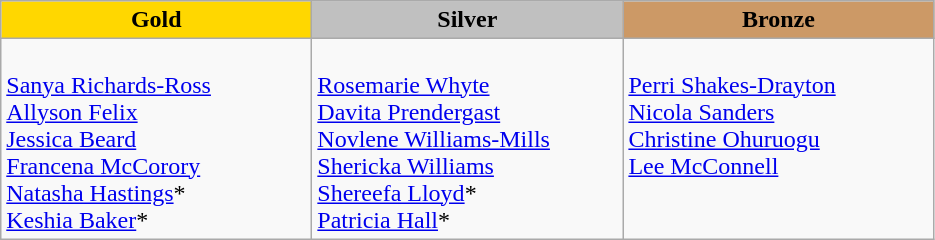<table class="wikitable" style="text-align:left">
<tr align="center">
<td width=200 bgcolor=gold><strong>Gold</strong></td>
<td width=200 bgcolor=silver><strong>Silver</strong></td>
<td width=200 bgcolor=CC9966><strong>Bronze</strong></td>
</tr>
<tr>
<td valign=top><em></em><br><a href='#'>Sanya Richards-Ross</a><br><a href='#'>Allyson Felix</a><br><a href='#'>Jessica Beard</a><br><a href='#'>Francena McCorory</a><br><a href='#'>Natasha Hastings</a>*<br><a href='#'>Keshia Baker</a>*</td>
<td valign=top><em></em><br><a href='#'>Rosemarie Whyte</a><br><a href='#'>Davita Prendergast</a><br><a href='#'>Novlene Williams-Mills</a><br><a href='#'>Shericka Williams</a><br><a href='#'>Shereefa Lloyd</a>*<br><a href='#'>Patricia Hall</a>*</td>
<td valign=top><em></em><br><a href='#'>Perri Shakes-Drayton</a> <br> <a href='#'>Nicola Sanders</a> <br><a href='#'>Christine Ohuruogu</a> <br> <a href='#'>Lee McConnell</a></td>
</tr>
</table>
